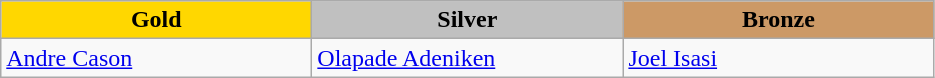<table class="wikitable" style="text-align:left">
<tr align="center">
<td width=200 bgcolor=gold><strong>Gold</strong></td>
<td width=200 bgcolor=silver><strong>Silver</strong></td>
<td width=200 bgcolor=CC9966><strong>Bronze</strong></td>
</tr>
<tr>
<td><a href='#'>Andre Cason</a><br><em></em></td>
<td><a href='#'>Olapade Adeniken</a><br><em></em></td>
<td><a href='#'>Joel Isasi</a><br><em></em></td>
</tr>
</table>
